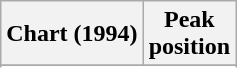<table class="wikitable sortable plainrowheaders">
<tr>
<th scope="col">Chart (1994)</th>
<th scope="col">Peak<br>position</th>
</tr>
<tr>
</tr>
<tr>
</tr>
<tr>
</tr>
</table>
